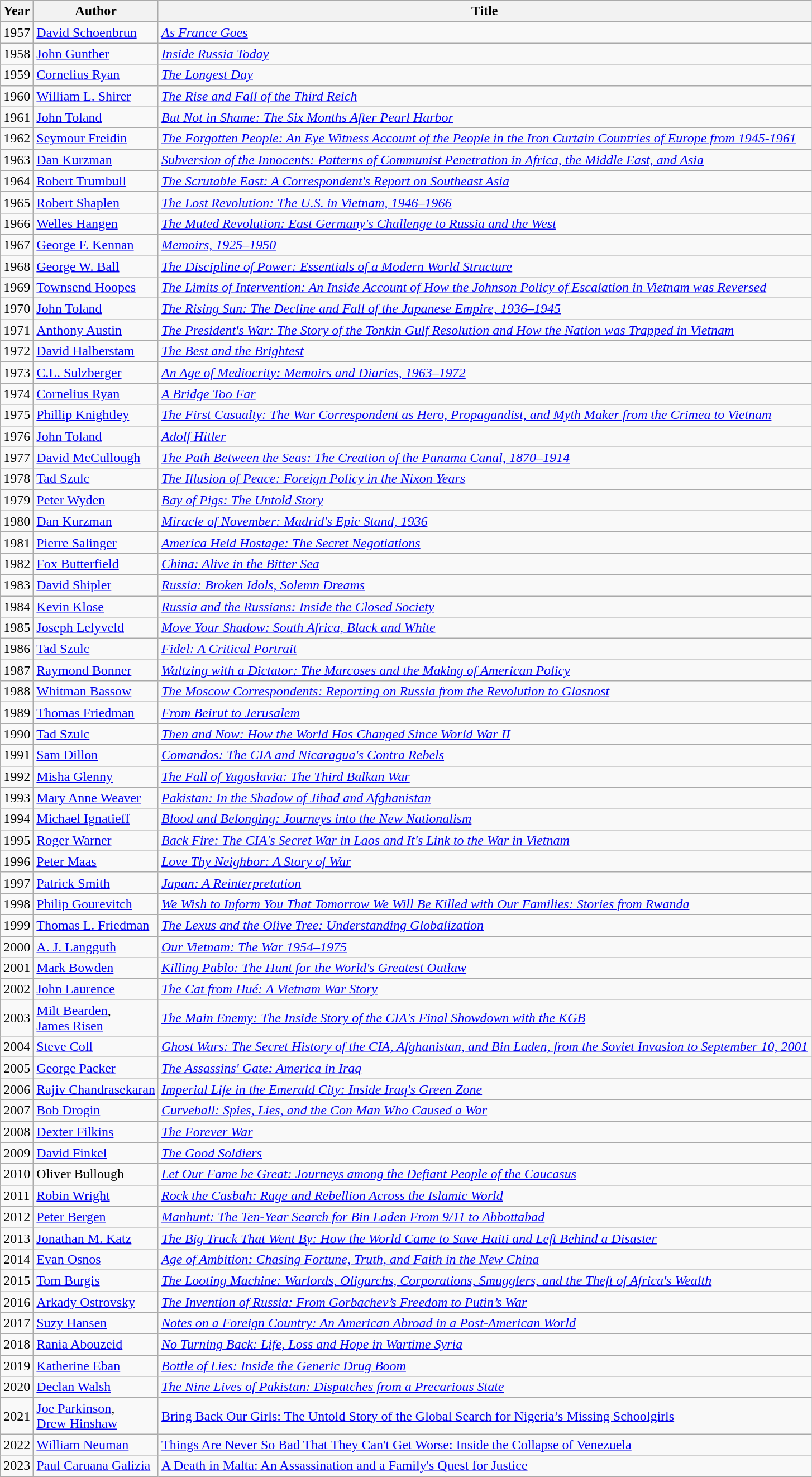<table class="wikitable">
<tr>
<th>Year</th>
<th>Author</th>
<th>Title</th>
</tr>
<tr>
<td>1957</td>
<td><a href='#'>David Schoenbrun</a></td>
<td><em><a href='#'>As France Goes</a></em></td>
</tr>
<tr>
<td>1958</td>
<td><a href='#'>John Gunther</a></td>
<td><em><a href='#'>Inside Russia Today</a></em></td>
</tr>
<tr>
<td>1959</td>
<td><a href='#'>Cornelius Ryan</a></td>
<td><em><a href='#'>The Longest Day</a></em></td>
</tr>
<tr>
<td>1960</td>
<td><a href='#'>William L. Shirer</a></td>
<td><em><a href='#'>The Rise and Fall of the Third Reich</a></em></td>
</tr>
<tr>
<td>1961</td>
<td><a href='#'>John Toland</a></td>
<td><em><a href='#'>But Not in Shame: The Six Months After Pearl Harbor</a></em></td>
</tr>
<tr>
<td>1962</td>
<td><a href='#'>Seymour Freidin</a></td>
<td><em><a href='#'>The Forgotten People: An Eye Witness Account of the People in the Iron Curtain Countries of Europe from 1945-1961</a></em></td>
</tr>
<tr>
<td>1963</td>
<td><a href='#'>Dan Kurzman</a></td>
<td><em><a href='#'>Subversion of the Innocents: Patterns of Communist Penetration in Africa, the Middle East, and Asia</a></em></td>
</tr>
<tr>
<td>1964</td>
<td><a href='#'>Robert Trumbull</a></td>
<td><em><a href='#'>The Scrutable East: A Correspondent's Report on Southeast Asia</a></em></td>
</tr>
<tr>
<td>1965</td>
<td><a href='#'>Robert Shaplen</a></td>
<td><em><a href='#'>The Lost Revolution: The U.S. in Vietnam, 1946–1966</a></em></td>
</tr>
<tr>
<td>1966</td>
<td><a href='#'>Welles Hangen</a></td>
<td><em><a href='#'>The Muted Revolution: East Germany's Challenge to Russia and the West</a></em></td>
</tr>
<tr>
<td>1967</td>
<td><a href='#'>George F. Kennan</a></td>
<td><em><a href='#'>Memoirs, 1925–1950</a></em></td>
</tr>
<tr>
<td>1968</td>
<td><a href='#'>George W. Ball</a></td>
<td><em><a href='#'>The Discipline of Power: Essentials of a Modern World Structure</a></em></td>
</tr>
<tr>
<td>1969</td>
<td><a href='#'>Townsend Hoopes</a></td>
<td><em><a href='#'>The Limits of Intervention: An Inside Account of How the Johnson Policy of Escalation in Vietnam was Reversed</a></em></td>
</tr>
<tr>
<td>1970</td>
<td><a href='#'>John Toland</a></td>
<td><em><a href='#'>The Rising Sun: The Decline and Fall of the Japanese Empire, 1936–1945</a></em></td>
</tr>
<tr>
<td>1971</td>
<td><a href='#'>Anthony Austin</a></td>
<td><em><a href='#'>The President's War: The Story of the Tonkin Gulf Resolution and How the Nation was Trapped in Vietnam</a></em></td>
</tr>
<tr>
<td>1972</td>
<td><a href='#'>David Halberstam</a></td>
<td><em><a href='#'>The Best and the Brightest</a></em></td>
</tr>
<tr>
<td>1973</td>
<td><a href='#'>C.L. Sulzberger</a></td>
<td><em><a href='#'>An Age of Mediocrity: Memoirs and Diaries, 1963–1972</a></em></td>
</tr>
<tr>
<td>1974</td>
<td><a href='#'>Cornelius Ryan</a></td>
<td><em><a href='#'>A Bridge Too Far</a></em></td>
</tr>
<tr>
<td>1975</td>
<td><a href='#'>Phillip Knightley</a></td>
<td><em><a href='#'>The First Casualty: The War Correspondent as Hero, Propagandist, and Myth Maker from the Crimea to Vietnam</a></em></td>
</tr>
<tr>
<td>1976</td>
<td><a href='#'>John Toland</a></td>
<td><em><a href='#'>Adolf Hitler</a></em></td>
</tr>
<tr>
<td>1977</td>
<td><a href='#'>David McCullough</a></td>
<td><em><a href='#'>The Path Between the Seas: The Creation of the Panama Canal, 1870–1914</a></em></td>
</tr>
<tr>
<td>1978</td>
<td><a href='#'>Tad Szulc</a></td>
<td><em><a href='#'>The Illusion of Peace: Foreign Policy in the Nixon Years</a></em></td>
</tr>
<tr>
<td>1979</td>
<td><a href='#'>Peter Wyden</a></td>
<td><em><a href='#'>Bay of Pigs: The Untold Story</a></em></td>
</tr>
<tr>
<td>1980</td>
<td><a href='#'>Dan Kurzman</a></td>
<td><em><a href='#'>Miracle of November: Madrid's Epic Stand, 1936</a></em></td>
</tr>
<tr>
<td>1981</td>
<td><a href='#'>Pierre Salinger</a></td>
<td><em><a href='#'>America Held Hostage: The Secret Negotiations</a></em></td>
</tr>
<tr>
<td>1982</td>
<td><a href='#'>Fox Butterfield</a></td>
<td><em><a href='#'>China: Alive in the Bitter Sea</a></em></td>
</tr>
<tr>
<td>1983</td>
<td><a href='#'>David Shipler</a></td>
<td><em><a href='#'>Russia: Broken Idols, Solemn Dreams</a></em></td>
</tr>
<tr>
<td>1984</td>
<td><a href='#'>Kevin Klose</a></td>
<td><em><a href='#'>Russia and the Russians: Inside the Closed Society</a></em></td>
</tr>
<tr>
<td>1985</td>
<td><a href='#'>Joseph Lelyveld</a></td>
<td><em><a href='#'>Move Your Shadow: South Africa, Black and White</a></em></td>
</tr>
<tr>
<td>1986</td>
<td><a href='#'>Tad Szulc</a></td>
<td><em><a href='#'>Fidel: A Critical Portrait</a></em></td>
</tr>
<tr>
<td>1987</td>
<td><a href='#'>Raymond Bonner</a></td>
<td><em><a href='#'>Waltzing with a Dictator: The Marcoses and the Making of American Policy</a></em></td>
</tr>
<tr>
<td>1988</td>
<td><a href='#'>Whitman Bassow</a></td>
<td><em><a href='#'>The Moscow Correspondents: Reporting on Russia from the Revolution to Glasnost</a></em></td>
</tr>
<tr>
<td>1989</td>
<td><a href='#'>Thomas Friedman</a></td>
<td><em><a href='#'>From Beirut to Jerusalem</a></em></td>
</tr>
<tr>
<td>1990</td>
<td><a href='#'>Tad Szulc</a></td>
<td><em><a href='#'>Then and Now: How the World Has Changed Since World War II</a></em></td>
</tr>
<tr>
<td>1991</td>
<td><a href='#'>Sam Dillon</a></td>
<td><em><a href='#'>Comandos: The CIA and Nicaragua's Contra Rebels</a></em></td>
</tr>
<tr>
<td>1992</td>
<td><a href='#'>Misha Glenny</a></td>
<td><em><a href='#'>The Fall of Yugoslavia: The Third Balkan War</a></em></td>
</tr>
<tr>
<td>1993</td>
<td><a href='#'>Mary Anne Weaver</a></td>
<td><em><a href='#'>Pakistan: In the Shadow of Jihad and Afghanistan</a></em></td>
</tr>
<tr>
<td>1994</td>
<td><a href='#'>Michael Ignatieff</a></td>
<td><em><a href='#'>Blood and Belonging: Journeys into the New Nationalism</a></em></td>
</tr>
<tr>
<td>1995</td>
<td><a href='#'>Roger Warner</a></td>
<td><em><a href='#'>Back Fire: The CIA's Secret War in Laos and It's Link to the War in Vietnam</a></em></td>
</tr>
<tr>
<td>1996</td>
<td><a href='#'>Peter Maas</a></td>
<td><em><a href='#'>Love Thy Neighbor: A Story of War</a></em></td>
</tr>
<tr>
<td>1997</td>
<td><a href='#'>Patrick Smith</a></td>
<td><em><a href='#'>Japan: A Reinterpretation</a></em></td>
</tr>
<tr>
<td>1998</td>
<td><a href='#'>Philip Gourevitch</a></td>
<td><em><a href='#'>We Wish to Inform You That Tomorrow We Will Be Killed with Our Families: Stories from Rwanda</a></em></td>
</tr>
<tr>
<td>1999</td>
<td><a href='#'>Thomas L. Friedman</a></td>
<td><em><a href='#'>The Lexus and the Olive Tree: Understanding Globalization</a></em></td>
</tr>
<tr>
<td>2000</td>
<td><a href='#'>A. J. Langguth</a></td>
<td><em><a href='#'>Our Vietnam: The War 1954–1975</a></em></td>
</tr>
<tr>
<td>2001</td>
<td><a href='#'>Mark Bowden</a></td>
<td><em><a href='#'>Killing Pablo: The Hunt for the World's Greatest Outlaw</a></em></td>
</tr>
<tr>
<td>2002</td>
<td><a href='#'>John Laurence</a></td>
<td><em><a href='#'>The Cat from Hué: A Vietnam War Story</a></em></td>
</tr>
<tr>
<td>2003</td>
<td><a href='#'>Milt Bearden</a>,<br><a href='#'>James Risen</a></td>
<td><em><a href='#'>The Main Enemy: The Inside Story of the CIA's Final Showdown with the KGB</a></em></td>
</tr>
<tr>
<td>2004</td>
<td><a href='#'>Steve Coll</a></td>
<td><em><a href='#'>Ghost Wars: The Secret History of the CIA, Afghanistan, and Bin Laden, from the Soviet Invasion to September 10, 2001</a></em></td>
</tr>
<tr>
<td>2005</td>
<td><a href='#'>George Packer</a></td>
<td><em><a href='#'>The Assassins' Gate: America in Iraq</a></em></td>
</tr>
<tr>
<td>2006</td>
<td><a href='#'>Rajiv Chandrasekaran</a></td>
<td><em><a href='#'>Imperial Life in the Emerald City: Inside Iraq's Green Zone</a></em></td>
</tr>
<tr>
<td>2007</td>
<td><a href='#'>Bob Drogin</a></td>
<td><em><a href='#'>Curveball: Spies, Lies, and the Con Man Who Caused a War</a></em></td>
</tr>
<tr>
<td>2008</td>
<td><a href='#'>Dexter Filkins</a></td>
<td><em><a href='#'>The Forever War</a></em></td>
</tr>
<tr>
<td>2009</td>
<td><a href='#'>David Finkel</a></td>
<td><em><a href='#'>The Good Soldiers</a></em></td>
</tr>
<tr>
<td>2010</td>
<td>Oliver Bullough</td>
<td><em><a href='#'>Let Our Fame be Great: Journeys among the Defiant People of the Caucasus</a></em></td>
</tr>
<tr>
<td>2011</td>
<td><a href='#'>Robin Wright</a></td>
<td><em><a href='#'>Rock the Casbah: Rage and Rebellion Across the Islamic World</a></em></td>
</tr>
<tr>
<td>2012</td>
<td><a href='#'>Peter Bergen</a></td>
<td><em><a href='#'>Manhunt: The Ten-Year Search for Bin Laden From 9/11 to Abbottabad</a></em></td>
</tr>
<tr>
<td>2013</td>
<td><a href='#'>Jonathan M. Katz</a></td>
<td><em><a href='#'>The Big Truck That Went By: How the World Came to Save Haiti and Left Behind a Disaster</a></em></td>
</tr>
<tr>
<td>2014</td>
<td><a href='#'>Evan Osnos</a></td>
<td><em><a href='#'>Age of Ambition: Chasing Fortune, Truth, and Faith in the New China</a></em></td>
</tr>
<tr>
<td>2015</td>
<td><a href='#'>Tom Burgis</a></td>
<td><em><a href='#'>The Looting Machine: Warlords, Oligarchs, Corporations, Smugglers, and the Theft of Africa's Wealth</a></em></td>
</tr>
<tr>
<td>2016</td>
<td><a href='#'>Arkady Ostrovsky</a></td>
<td><em><a href='#'>The Invention of Russia: From Gorbachev’s Freedom to Putin’s War</a></em></td>
</tr>
<tr>
<td>2017</td>
<td><a href='#'>Suzy Hansen</a></td>
<td><em><a href='#'>Notes on a Foreign Country: An American Abroad in a Post-American World</a></em></td>
</tr>
<tr>
<td>2018</td>
<td><a href='#'>Rania Abouzeid</a></td>
<td><em><a href='#'>No Turning Back: Life, Loss and Hope in Wartime Syria</a></em></td>
</tr>
<tr>
<td>2019</td>
<td><a href='#'>Katherine Eban</a></td>
<td><em><a href='#'>Bottle of Lies: Inside the Generic Drug Boom</a></em></td>
</tr>
<tr>
<td>2020</td>
<td><a href='#'>Declan Walsh</a></td>
<td><em><a href='#'>The Nine Lives of Pakistan: Dispatches from a Precarious State</a></td>
</tr>
<tr>
<td>2021</td>
<td><a href='#'>Joe Parkinson</a>,<br><a href='#'>Drew Hinshaw</a></td>
<td></em><a href='#'>Bring Back Our Girls: The Untold Story of the Global Search for Nigeria’s Missing Schoolgirls</a><em></td>
</tr>
<tr>
<td>2022</td>
<td><a href='#'>William Neuman</a></td>
<td></em><a href='#'>Things Are Never So Bad That They Can't Get Worse: Inside the Collapse of Venezuela</a><em></td>
</tr>
<tr>
<td>2023</td>
<td><a href='#'>Paul Caruana Galizia</a></td>
<td></em><a href='#'>A Death in Malta: An Assassination and a Family's Quest for Justice</a><em></td>
</tr>
</table>
